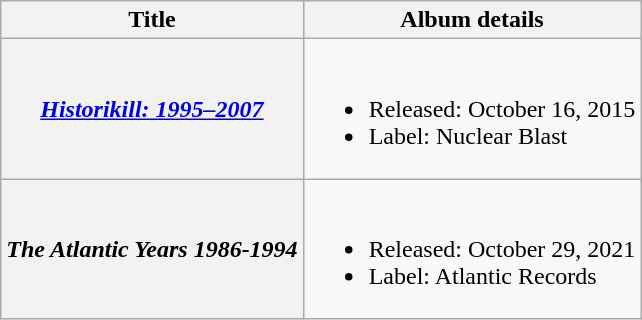<table class="wikitable plainrowheaders">
<tr>
<th scope="col">Title</th>
<th scope="col">Album details</th>
</tr>
<tr>
<th scope="row"><em><a href='#'>Historikill: 1995–2007</a></em></th>
<td align=left><br><ul><li>Released: October 16, 2015</li><li>Label: Nuclear Blast</li></ul></td>
</tr>
<tr>
<th scope="row"><em>The Atlantic Years 1986-1994</em></th>
<td align=left><br><ul><li>Released: October 29, 2021</li><li>Label: Atlantic Records</li></ul></td>
</tr>
</table>
